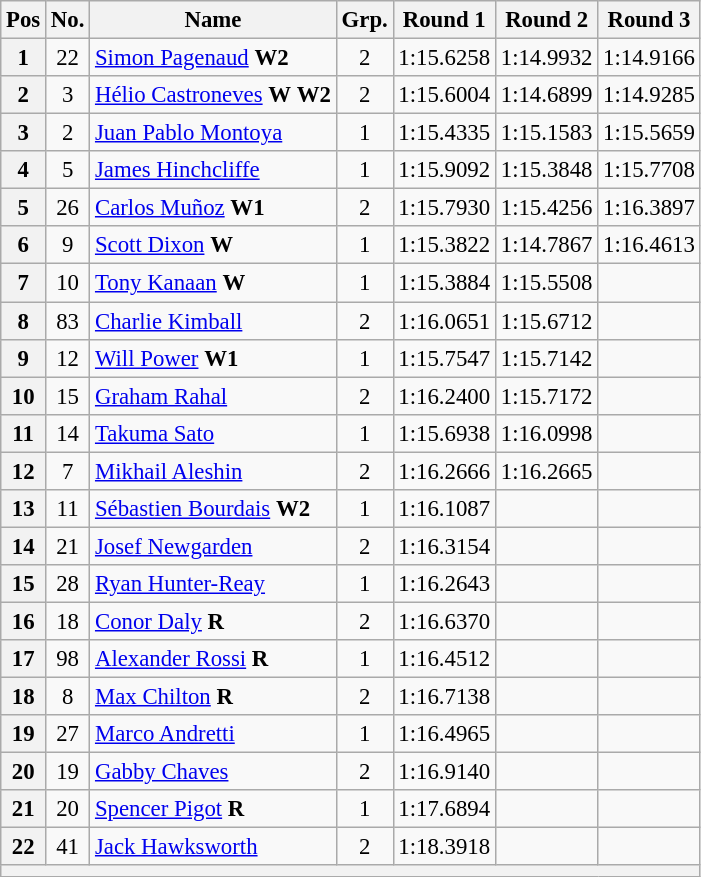<table class="wikitable sortable" style="text-align:center; font-size: 95%;">
<tr>
<th>Pos</th>
<th>No.</th>
<th>Name</th>
<th>Grp.</th>
<th>Round 1</th>
<th>Round 2</th>
<th>Round 3</th>
</tr>
<tr>
<th scope=>1</th>
<td>22</td>
<td align="left"> <a href='#'>Simon Pagenaud</a> <strong><span>W2</span></strong></td>
<td>2</td>
<td>1:15.6258</td>
<td>1:14.9932</td>
<td>1:14.9166</td>
</tr>
<tr>
<th scope=>2</th>
<td>3</td>
<td align="left"> <a href='#'>Hélio Castroneves</a> <strong><span>W</span></strong> <strong><span>W2</span></strong></td>
<td>2</td>
<td>1:15.6004</td>
<td>1:14.6899</td>
<td>1:14.9285</td>
</tr>
<tr>
<th scope=>3</th>
<td>2</td>
<td align="left"> <a href='#'>Juan Pablo Montoya</a></td>
<td>1</td>
<td>1:15.4335</td>
<td>1:15.1583</td>
<td>1:15.5659</td>
</tr>
<tr>
<th scope=>4</th>
<td>5</td>
<td align="left"> <a href='#'>James Hinchcliffe</a></td>
<td>1</td>
<td>1:15.9092</td>
<td>1:15.3848</td>
<td>1:15.7708</td>
</tr>
<tr>
<th scope=>5</th>
<td>26</td>
<td align="left"> <a href='#'>Carlos Muñoz</a> <strong><span>W1</span></strong></td>
<td>2</td>
<td>1:15.7930</td>
<td>1:15.4256</td>
<td>1:16.3897</td>
</tr>
<tr>
<th scope=>6</th>
<td>9</td>
<td align="left"> <a href='#'>Scott Dixon</a> <strong><span>W</span></strong></td>
<td>1</td>
<td>1:15.3822</td>
<td>1:14.7867</td>
<td>1:16.4613</td>
</tr>
<tr>
<th scope=>7</th>
<td>10</td>
<td align="left"> <a href='#'>Tony Kanaan</a> <strong><span>W</span></strong></td>
<td>1</td>
<td>1:15.3884</td>
<td>1:15.5508</td>
<td></td>
</tr>
<tr>
<th scope=>8</th>
<td>83</td>
<td align="left"> <a href='#'>Charlie Kimball</a></td>
<td>2</td>
<td>1:16.0651</td>
<td>1:15.6712</td>
<td></td>
</tr>
<tr>
<th scope=>9</th>
<td>12</td>
<td align="left"> <a href='#'>Will Power</a> <strong><span>W1</span></strong></td>
<td>1</td>
<td>1:15.7547</td>
<td>1:15.7142</td>
<td></td>
</tr>
<tr>
<th scope=>10</th>
<td>15</td>
<td align="left"> <a href='#'>Graham Rahal</a></td>
<td>2</td>
<td>1:16.2400</td>
<td>1:15.7172</td>
<td></td>
</tr>
<tr>
<th scope=>11</th>
<td>14</td>
<td align="left"> <a href='#'>Takuma Sato</a></td>
<td>1</td>
<td>1:15.6938</td>
<td>1:16.0998</td>
<td></td>
</tr>
<tr>
<th scope=>12</th>
<td>7</td>
<td align="left"> <a href='#'>Mikhail Aleshin</a></td>
<td>2</td>
<td>1:16.2666</td>
<td>1:16.2665</td>
<td></td>
</tr>
<tr>
<th scope=>13</th>
<td>11</td>
<td align="left"> <a href='#'>Sébastien Bourdais</a> <strong><span>W2</span></strong></td>
<td>1</td>
<td>1:16.1087</td>
<td></td>
<td></td>
</tr>
<tr>
<th scope=>14</th>
<td>21</td>
<td align="left"> <a href='#'>Josef Newgarden</a></td>
<td>2</td>
<td>1:16.3154</td>
<td></td>
<td></td>
</tr>
<tr>
<th scope=>15</th>
<td>28</td>
<td align="left"> <a href='#'>Ryan Hunter-Reay</a></td>
<td>1</td>
<td>1:16.2643</td>
<td></td>
<td></td>
</tr>
<tr>
<th scope=>16</th>
<td>18</td>
<td align="left"> <a href='#'>Conor Daly</a> <strong><span>R</span></strong></td>
<td>2</td>
<td>1:16.6370</td>
<td></td>
<td></td>
</tr>
<tr>
<th scope=>17</th>
<td>98</td>
<td align="left"> <a href='#'>Alexander Rossi</a> <strong><span>R</span></strong></td>
<td>1</td>
<td>1:16.4512</td>
<td></td>
<td></td>
</tr>
<tr>
<th scope=>18</th>
<td>8</td>
<td align="left"> <a href='#'>Max Chilton</a> <strong><span>R</span></strong></td>
<td>2</td>
<td>1:16.7138</td>
<td></td>
<td></td>
</tr>
<tr>
<th scope=>19</th>
<td>27</td>
<td align="left"> <a href='#'>Marco Andretti</a></td>
<td>1</td>
<td>1:16.4965</td>
<td></td>
<td></td>
</tr>
<tr>
<th scope=>20</th>
<td>19</td>
<td align="left"> <a href='#'>Gabby Chaves</a></td>
<td>2</td>
<td>1:16.9140</td>
<td></td>
<td></td>
</tr>
<tr>
<th scope=>21</th>
<td>20</td>
<td align="left"> <a href='#'>Spencer Pigot</a> <strong><span>R</span></strong></td>
<td>1</td>
<td>1:17.6894</td>
<td></td>
<td></td>
</tr>
<tr>
<th scope=>22</th>
<td>41</td>
<td align="left"> <a href='#'>Jack Hawksworth</a></td>
<td>2</td>
<td>1:18.3918</td>
<td></td>
<td></td>
</tr>
<tr>
<th colspan=11 align=center></th>
</tr>
</table>
